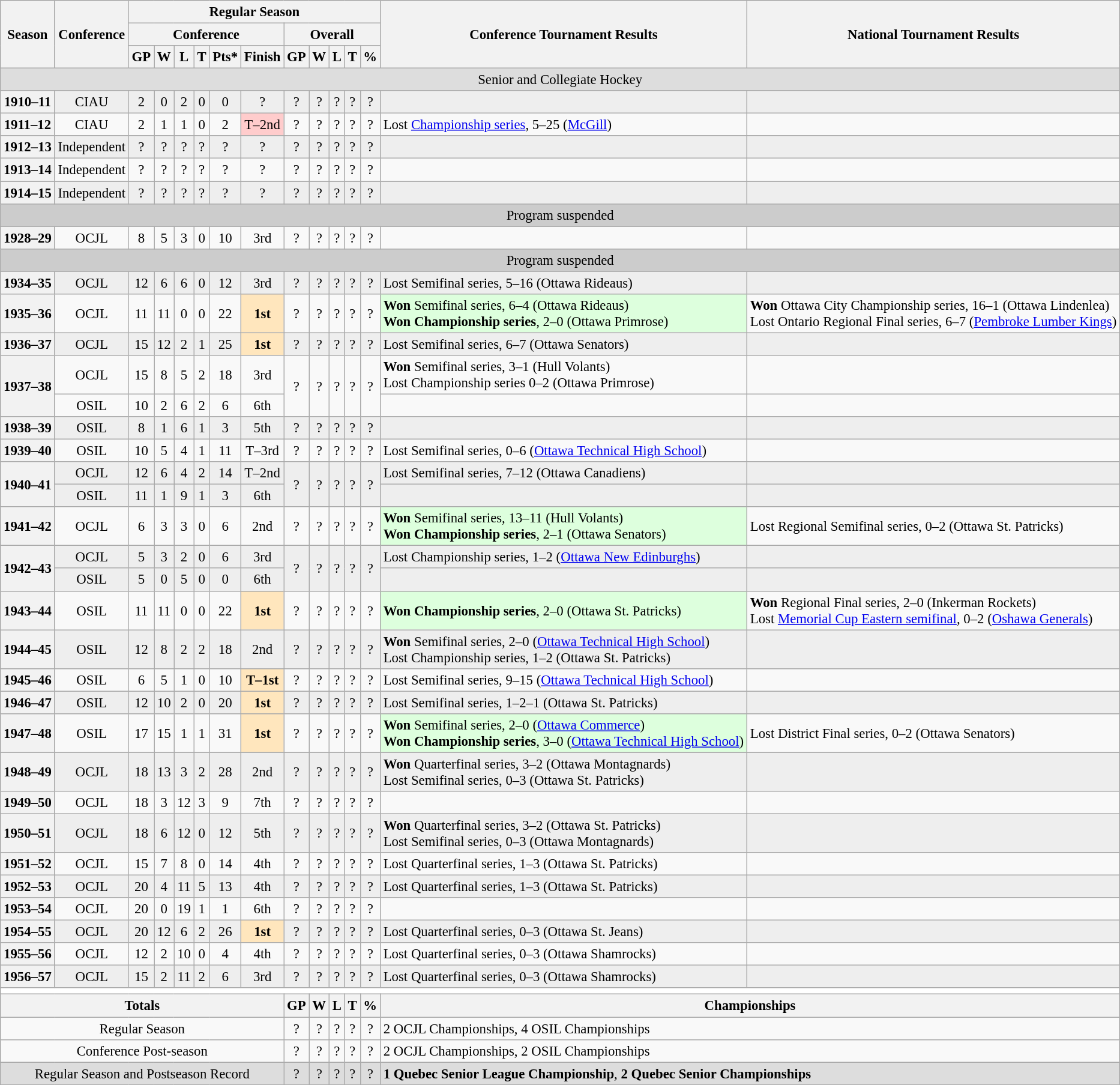<table class="wikitable" style="text-align: center; font-size: 95%">
<tr>
<th rowspan="3">Season</th>
<th rowspan="3">Conference</th>
<th colspan="11">Regular Season</th>
<th rowspan="3">Conference Tournament Results</th>
<th rowspan="3">National Tournament Results</th>
</tr>
<tr>
<th colspan="6">Conference</th>
<th colspan="5">Overall</th>
</tr>
<tr>
<th>GP</th>
<th>W</th>
<th>L</th>
<th>T</th>
<th>Pts*</th>
<th>Finish</th>
<th>GP</th>
<th>W</th>
<th>L</th>
<th>T</th>
<th>%</th>
</tr>
<tr>
<td style="background:#dddddd;" colspan="18">Senior and Collegiate Hockey</td>
</tr>
<tr bgcolor=eeeeee>
<th>1910–11</th>
<td>CIAU</td>
<td>2</td>
<td>0</td>
<td>2</td>
<td>0</td>
<td>0</td>
<td>?</td>
<td>?</td>
<td>?</td>
<td>?</td>
<td>?</td>
<td>?</td>
<td align="left"></td>
<td align="left"></td>
</tr>
<tr>
<th>1911–12</th>
<td>CIAU</td>
<td>2</td>
<td>1</td>
<td>1</td>
<td>0</td>
<td>2</td>
<td style="background: #FFCCCC;">T–2nd</td>
<td>?</td>
<td>?</td>
<td>?</td>
<td>?</td>
<td>?</td>
<td align="left">Lost <a href='#'>Championship series</a>, 5–25 (<a href='#'>McGill</a>)</td>
<td align="left"></td>
</tr>
<tr bgcolor=eeeeee>
<th>1912–13</th>
<td>Independent</td>
<td>?</td>
<td>?</td>
<td>?</td>
<td>?</td>
<td>?</td>
<td>?</td>
<td>?</td>
<td>?</td>
<td>?</td>
<td>?</td>
<td>?</td>
<td align="left"></td>
<td align="left"></td>
</tr>
<tr>
<th>1913–14</th>
<td>Independent</td>
<td>?</td>
<td>?</td>
<td>?</td>
<td>?</td>
<td>?</td>
<td>?</td>
<td>?</td>
<td>?</td>
<td>?</td>
<td>?</td>
<td>?</td>
<td align="left"></td>
<td align="left"></td>
</tr>
<tr bgcolor=eeeeee>
<th>1914–15</th>
<td>Independent</td>
<td>?</td>
<td>?</td>
<td>?</td>
<td>?</td>
<td>?</td>
<td>?</td>
<td>?</td>
<td>?</td>
<td>?</td>
<td>?</td>
<td>?</td>
<td align="left"></td>
<td align="left"></td>
</tr>
<tr>
<td style="background:#cccccc;" colspan="18">Program suspended</td>
</tr>
<tr>
<th>1928–29</th>
<td>OCJL</td>
<td>8</td>
<td>5</td>
<td>3</td>
<td>0</td>
<td>10</td>
<td>3rd</td>
<td>?</td>
<td>?</td>
<td>?</td>
<td>?</td>
<td>?</td>
<td align="left"></td>
<td align="left"></td>
</tr>
<tr>
<td style="background:#cccccc;" colspan="18">Program suspended</td>
</tr>
<tr bgcolor=eeeeee>
<th>1934–35</th>
<td>OCJL</td>
<td>12</td>
<td>6</td>
<td>6</td>
<td>0</td>
<td>12</td>
<td>3rd</td>
<td>?</td>
<td>?</td>
<td>?</td>
<td>?</td>
<td>?</td>
<td align="left">Lost Semifinal series, 5–16 (Ottawa Rideaus)</td>
<td align="left"></td>
</tr>
<tr>
<th>1935–36</th>
<td>OCJL</td>
<td>11</td>
<td>11</td>
<td>0</td>
<td>0</td>
<td>22</td>
<td style="background: #FFE6BD;"><strong>1st</strong></td>
<td>?</td>
<td>?</td>
<td>?</td>
<td>?</td>
<td>?</td>
<td style="background: #ddffdd;" align="left"><strong>Won</strong> Semifinal series, 6–4 (Ottawa Rideaus)<br><strong>Won Championship series</strong>, 2–0 (Ottawa Primrose)</td>
<td align="left"><strong>Won</strong> Ottawa City Championship series, 16–1 (Ottawa Lindenlea)<br>Lost Ontario Regional Final series, 6–7 (<a href='#'>Pembroke Lumber Kings</a>)</td>
</tr>
<tr bgcolor=eeeeee>
<th>1936–37</th>
<td>OCJL</td>
<td>15</td>
<td>12</td>
<td>2</td>
<td>1</td>
<td>25</td>
<td style="background: #FFE6BD;"><strong>1st</strong></td>
<td>?</td>
<td>?</td>
<td>?</td>
<td>?</td>
<td>?</td>
<td align="left">Lost Semifinal series, 6–7 (Ottawa Senators)</td>
<td align="left"></td>
</tr>
<tr>
<th rowspan=2>1937–38</th>
<td>OCJL</td>
<td>15</td>
<td>8</td>
<td>5</td>
<td>2</td>
<td>18</td>
<td>3rd</td>
<td rowspan=2>?</td>
<td rowspan=2>?</td>
<td rowspan=2>?</td>
<td rowspan=2>?</td>
<td rowspan=2>?</td>
<td align="left"><strong>Won</strong> Semifinal series, 3–1 (Hull Volants)<br>Lost Championship series 0–2 (Ottawa Primrose)</td>
<td align="left"></td>
</tr>
<tr>
<td>OSIL</td>
<td>10</td>
<td>2</td>
<td>6</td>
<td>2</td>
<td>6</td>
<td>6th</td>
<td align="left"></td>
<td align="left"></td>
</tr>
<tr bgcolor=eeeeee>
<th>1938–39</th>
<td>OSIL</td>
<td>8</td>
<td>1</td>
<td>6</td>
<td>1</td>
<td>3</td>
<td>5th</td>
<td>?</td>
<td>?</td>
<td>?</td>
<td>?</td>
<td>?</td>
<td align="left"></td>
<td align="left"></td>
</tr>
<tr>
<th>1939–40</th>
<td>OSIL</td>
<td>10</td>
<td>5</td>
<td>4</td>
<td>1</td>
<td>11</td>
<td>T–3rd</td>
<td>?</td>
<td>?</td>
<td>?</td>
<td>?</td>
<td>?</td>
<td align="left">Lost Semifinal series, 0–6 (<a href='#'>Ottawa Technical High School</a>)</td>
<td align="left"></td>
</tr>
<tr bgcolor=eeeeee>
<th rowspan=2>1940–41</th>
<td>OCJL</td>
<td>12</td>
<td>6</td>
<td>4</td>
<td>2</td>
<td>14</td>
<td>T–2nd</td>
<td rowspan=2>?</td>
<td rowspan=2>?</td>
<td rowspan=2>?</td>
<td rowspan=2>?</td>
<td rowspan=2>?</td>
<td align="left">Lost Semifinal series, 7–12 (Ottawa Canadiens)</td>
<td align="left"></td>
</tr>
<tr bgcolor=eeeeee>
<td>OSIL</td>
<td>11</td>
<td>1</td>
<td>9</td>
<td>1</td>
<td>3</td>
<td>6th</td>
<td align="left"></td>
<td align="left"></td>
</tr>
<tr>
<th>1941–42</th>
<td>OCJL</td>
<td>6</td>
<td>3</td>
<td>3</td>
<td>0</td>
<td>6</td>
<td>2nd</td>
<td>?</td>
<td>?</td>
<td>?</td>
<td>?</td>
<td>?</td>
<td style="background: #ddffdd;" align="left"><strong>Won</strong> Semifinal series, 13–11 (Hull Volants)<br><strong>Won Championship series</strong>, 2–1 (Ottawa Senators)</td>
<td align="left">Lost Regional Semifinal series, 0–2 (Ottawa St. Patricks)</td>
</tr>
<tr bgcolor=eeeeee>
<th rowspan=2>1942–43</th>
<td>OCJL</td>
<td>5</td>
<td>3</td>
<td>2</td>
<td>0</td>
<td>6</td>
<td>3rd</td>
<td rowspan=2>?</td>
<td rowspan=2>?</td>
<td rowspan=2>?</td>
<td rowspan=2>?</td>
<td rowspan=2>?</td>
<td align="left">Lost Championship series, 1–2 (<a href='#'>Ottawa New Edinburghs</a>)</td>
<td align="left"></td>
</tr>
<tr bgcolor=eeeeee>
<td>OSIL</td>
<td>5</td>
<td>0</td>
<td>5</td>
<td>0</td>
<td>0</td>
<td>6th</td>
<td align="left"></td>
<td align="left"></td>
</tr>
<tr>
<th>1943–44</th>
<td>OSIL</td>
<td>11</td>
<td>11</td>
<td>0</td>
<td>0</td>
<td>22</td>
<td style="background: #FFE6BD;"><strong>1st</strong></td>
<td>?</td>
<td>?</td>
<td>?</td>
<td>?</td>
<td>?</td>
<td style="background: #ddffdd;" align="left"><strong>Won Championship series</strong>, 2–0 (Ottawa St. Patricks)</td>
<td align="left"><strong>Won</strong> Regional Final series, 2–0 (Inkerman Rockets)<br>Lost <a href='#'>Memorial Cup Eastern semifinal</a>, 0–2 (<a href='#'>Oshawa Generals</a>)</td>
</tr>
<tr bgcolor=eeeeee>
<th>1944–45</th>
<td>OSIL</td>
<td>12</td>
<td>8</td>
<td>2</td>
<td>2</td>
<td>18</td>
<td>2nd</td>
<td>?</td>
<td>?</td>
<td>?</td>
<td>?</td>
<td>?</td>
<td align="left"><strong>Won</strong> Semifinal series, 2–0 (<a href='#'>Ottawa Technical High School</a>)<br>Lost Championship series, 1–2 (Ottawa St. Patricks)</td>
<td align="left"></td>
</tr>
<tr>
<th>1945–46</th>
<td>OSIL</td>
<td>6</td>
<td>5</td>
<td>1</td>
<td>0</td>
<td>10</td>
<td style="background: #FFE6BD;"><strong>T–1st</strong></td>
<td>?</td>
<td>?</td>
<td>?</td>
<td>?</td>
<td>?</td>
<td align="left">Lost Semifinal series, 9–15 (<a href='#'>Ottawa Technical High School</a>)</td>
<td align="left"></td>
</tr>
<tr bgcolor=eeeeee>
<th>1946–47</th>
<td>OSIL</td>
<td>12</td>
<td>10</td>
<td>2</td>
<td>0</td>
<td>20</td>
<td style="background: #FFE6BD;"><strong>1st</strong></td>
<td>?</td>
<td>?</td>
<td>?</td>
<td>?</td>
<td>?</td>
<td align="left">Lost Semifinal series, 1–2–1 (Ottawa St. Patricks)</td>
<td align="left"></td>
</tr>
<tr>
<th>1947–48</th>
<td>OSIL</td>
<td>17</td>
<td>15</td>
<td>1</td>
<td>1</td>
<td>31</td>
<td style="background: #FFE6BD;"><strong>1st</strong></td>
<td>?</td>
<td>?</td>
<td>?</td>
<td>?</td>
<td>?</td>
<td style="background: #ddffdd;" align="left"><strong>Won</strong> Semifinal series, 2–0 (<a href='#'>Ottawa Commerce</a>)<br><strong>Won Championship series</strong>, 3–0 (<a href='#'>Ottawa Technical High School</a>)</td>
<td align="left">Lost District Final series, 0–2 (Ottawa Senators)</td>
</tr>
<tr bgcolor=eeeeee>
<th>1948–49</th>
<td>OCJL</td>
<td>18</td>
<td>13</td>
<td>3</td>
<td>2</td>
<td>28</td>
<td>2nd</td>
<td>?</td>
<td>?</td>
<td>?</td>
<td>?</td>
<td>?</td>
<td align="left"><strong>Won</strong> Quarterfinal series, 3–2 (Ottawa Montagnards)<br>Lost Semifinal series, 0–3 (Ottawa St. Patricks)</td>
<td align="left"></td>
</tr>
<tr>
<th>1949–50</th>
<td>OCJL</td>
<td>18</td>
<td>3</td>
<td>12</td>
<td>3</td>
<td>9</td>
<td>7th</td>
<td>?</td>
<td>?</td>
<td>?</td>
<td>?</td>
<td>?</td>
<td align="left"></td>
<td align="left"></td>
</tr>
<tr bgcolor=eeeeee>
<th>1950–51</th>
<td>OCJL</td>
<td>18</td>
<td>6</td>
<td>12</td>
<td>0</td>
<td>12</td>
<td>5th</td>
<td>?</td>
<td>?</td>
<td>?</td>
<td>?</td>
<td>?</td>
<td align="left"><strong>Won</strong> Quarterfinal series, 3–2 (Ottawa St. Patricks)<br>Lost Semifinal series, 0–3 (Ottawa Montagnards)</td>
<td align="left"></td>
</tr>
<tr>
<th>1951–52</th>
<td>OCJL</td>
<td>15</td>
<td>7</td>
<td>8</td>
<td>0</td>
<td>14</td>
<td>4th</td>
<td>?</td>
<td>?</td>
<td>?</td>
<td>?</td>
<td>?</td>
<td align="left">Lost Quarterfinal series, 1–3 (Ottawa St. Patricks)</td>
<td align="left"></td>
</tr>
<tr bgcolor=eeeeee>
<th>1952–53</th>
<td>OCJL</td>
<td>20</td>
<td>4</td>
<td>11</td>
<td>5</td>
<td>13</td>
<td>4th</td>
<td>?</td>
<td>?</td>
<td>?</td>
<td>?</td>
<td>?</td>
<td align="left">Lost Quarterfinal series, 1–3 (Ottawa St. Patricks)</td>
<td align="left"></td>
</tr>
<tr>
<th>1953–54</th>
<td>OCJL</td>
<td>20</td>
<td>0</td>
<td>19</td>
<td>1</td>
<td>1</td>
<td>6th</td>
<td>?</td>
<td>?</td>
<td>?</td>
<td>?</td>
<td>?</td>
<td align="left"></td>
<td align="left"></td>
</tr>
<tr bgcolor=eeeeee>
<th>1954–55</th>
<td>OCJL</td>
<td>20</td>
<td>12</td>
<td>6</td>
<td>2</td>
<td>26</td>
<td style="background: #FFE6BD;"><strong>1st</strong></td>
<td>?</td>
<td>?</td>
<td>?</td>
<td>?</td>
<td>?</td>
<td align="left">Lost Quarterfinal series, 0–3 (Ottawa St. Jeans)</td>
<td align="left"></td>
</tr>
<tr>
<th>1955–56</th>
<td>OCJL</td>
<td>12</td>
<td>2</td>
<td>10</td>
<td>0</td>
<td>4</td>
<td>4th</td>
<td>?</td>
<td>?</td>
<td>?</td>
<td>?</td>
<td>?</td>
<td align="left">Lost Quarterfinal series, 0–3 (Ottawa Shamrocks)</td>
<td align="left"></td>
</tr>
<tr bgcolor=eeeeee>
<th>1956–57</th>
<td>OCJL</td>
<td>15</td>
<td>2</td>
<td>11</td>
<td>2</td>
<td>6</td>
<td>3rd</td>
<td>?</td>
<td>?</td>
<td>?</td>
<td>?</td>
<td>?</td>
<td align="left">Lost Quarterfinal series, 0–3 (Ottawa Shamrocks)</td>
<td align="left"></td>
</tr>
<tr>
</tr>
<tr ->
</tr>
<tr>
<td colspan="15" style="background:#fff;"></td>
</tr>
<tr>
<th colspan="8">Totals</th>
<th>GP</th>
<th>W</th>
<th>L</th>
<th>T</th>
<th>%</th>
<th colspan="2">Championships</th>
</tr>
<tr>
<td colspan="8">Regular Season</td>
<td>?</td>
<td>?</td>
<td>?</td>
<td>?</td>
<td>?</td>
<td colspan="2" align="left">2 OCJL Championships, 4 OSIL Championships</td>
</tr>
<tr>
<td colspan="8">Conference Post-season</td>
<td>?</td>
<td>?</td>
<td>?</td>
<td>?</td>
<td>?</td>
<td colspan="2" align="left">2 OCJL Championships, 2 OSIL Championships</td>
</tr>
<tr bgcolor=dddddd>
<td colspan="8">Regular Season and Postseason Record</td>
<td>?</td>
<td>?</td>
<td>?</td>
<td>?</td>
<td>?</td>
<td colspan="2" align="left"><strong>1 Quebec Senior League Championship</strong>, <strong>2 Quebec Senior Championships</strong></td>
</tr>
</table>
